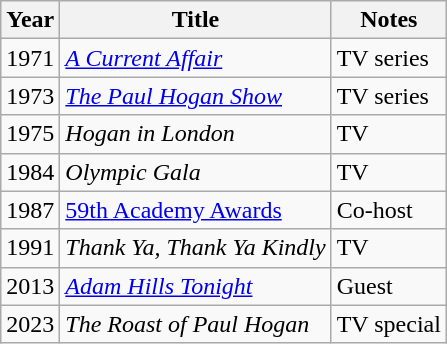<table class="wikitable">
<tr>
<th>Year</th>
<th>Title</th>
<th>Notes</th>
</tr>
<tr>
<td>1971</td>
<td><em><a href='#'>A Current Affair</a></em></td>
<td>TV series</td>
</tr>
<tr>
<td>1973</td>
<td><em><a href='#'>The Paul Hogan Show</a></em></td>
<td>TV series</td>
</tr>
<tr>
<td>1975</td>
<td><em>Hogan in London</em></td>
<td>TV</td>
</tr>
<tr>
<td>1984</td>
<td><em>Olympic Gala</em></td>
<td>TV</td>
</tr>
<tr>
<td>1987</td>
<td><a href='#'>59th Academy Awards</a></td>
<td>Co-host</td>
</tr>
<tr>
<td>1991</td>
<td><em>Thank Ya, Thank Ya Kindly</em></td>
<td>TV</td>
</tr>
<tr>
<td>2013</td>
<td><em><a href='#'>Adam Hills Tonight</a></em></td>
<td>Guest</td>
</tr>
<tr>
<td>2023</td>
<td><em>The Roast of Paul Hogan</em></td>
<td>TV special</td>
</tr>
</table>
